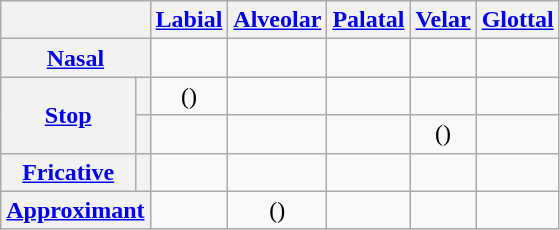<table class="wikitable" style=text-align:center>
<tr>
<th colspan=2></th>
<th><a href='#'>Labial</a></th>
<th><a href='#'>Alveolar</a></th>
<th><a href='#'>Palatal</a></th>
<th><a href='#'>Velar</a></th>
<th><a href='#'>Glottal</a></th>
</tr>
<tr>
<th colspan=2><a href='#'>Nasal</a></th>
<td></td>
<td></td>
<td> </td>
<td></td>
<td></td>
</tr>
<tr>
<th rowspan=2><a href='#'>Stop</a></th>
<th></th>
<td>()</td>
<td></td>
<td> </td>
<td></td>
<td></td>
</tr>
<tr>
<th></th>
<td></td>
<td></td>
<td> </td>
<td>()</td>
<td></td>
</tr>
<tr>
<th><a href='#'>Fricative</a></th>
<th></th>
<td></td>
<td></td>
<td></td>
<td></td>
<td></td>
</tr>
<tr>
<th colspan="2"><a href='#'>Approximant</a></th>
<td></td>
<td> ()</td>
<td> </td>
<td></td>
<td></td>
</tr>
</table>
